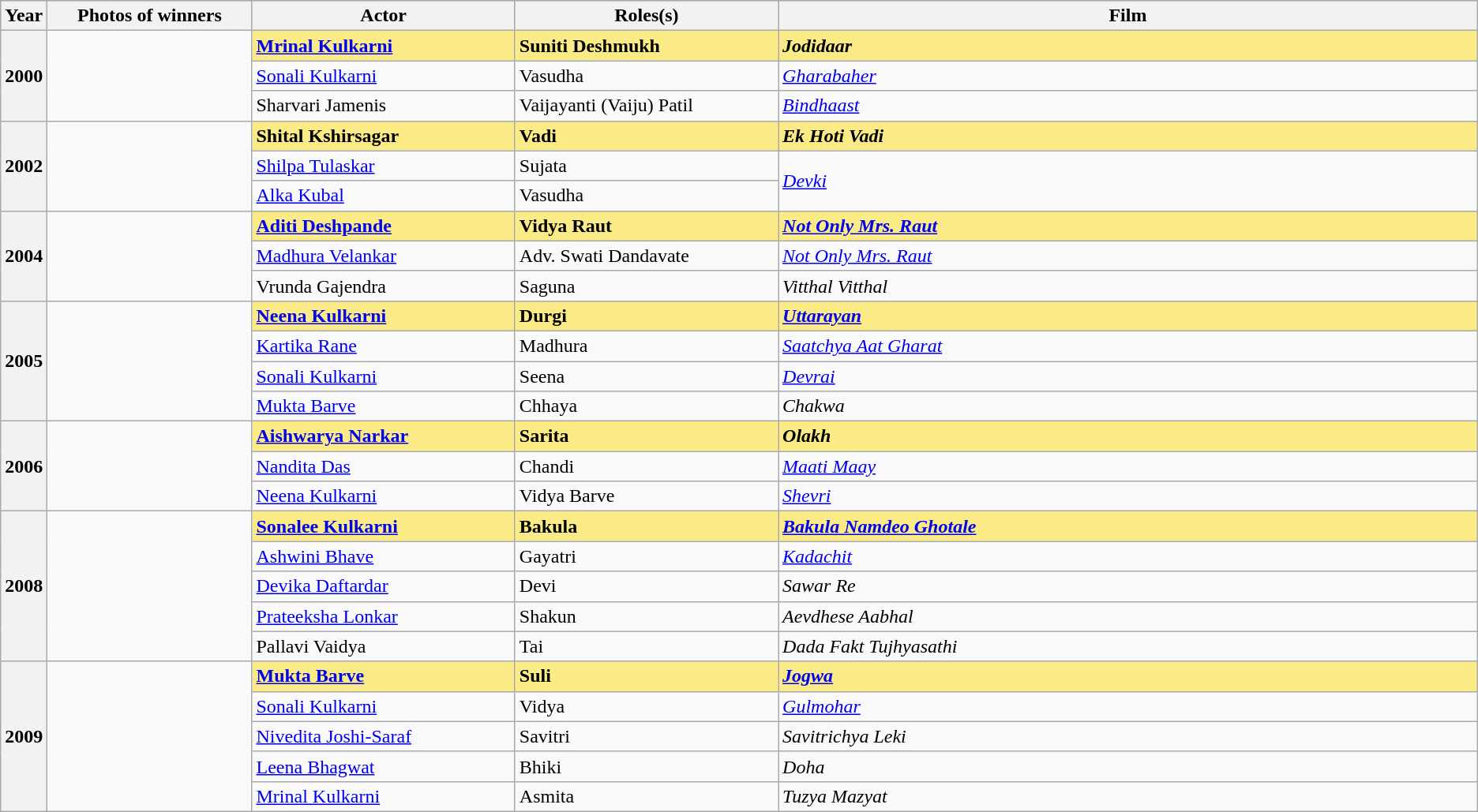<table class="wikitable" style="width:">
<tr bgcolor="#bebebe">
<th width="2%">Year</th>
<th width="14%">Photos of winners</th>
<th width="18%">Actor</th>
<th width="18%">Roles(s)</th>
<th width="48%">Film</th>
</tr>
<tr>
<th rowspan="3" style="text-align:center">2000</th>
<td rowspan="3"></td>
<td rowspan="1" style="background:#FAEB86;"><strong><a href='#'>Mrinal Kulkarni</a></strong></td>
<td style="background:#FAEB86;"><strong>Suniti Deshmukh</strong></td>
<td style="background:#FAEB86;"><strong><em>Jodidaar</em></strong></td>
</tr>
<tr>
<td><a href='#'>Sonali Kulkarni</a></td>
<td>Vasudha</td>
<td><em><a href='#'>Gharabaher</a></em></td>
</tr>
<tr>
<td>Sharvari Jamenis</td>
<td>Vaijayanti (Vaiju) Patil</td>
<td><em><a href='#'>Bindhaast</a></em></td>
</tr>
<tr>
<th rowspan="3" style="text-align:center">2002</th>
<td rowspan="3"></td>
<td style="background:#FAEB86;"><strong>Shital Kshirsagar</strong></td>
<td style="background:#FAEB86;"><strong>Vadi</strong></td>
<td style="background:#FAEB86;"><strong><em>Ek Hoti Vadi</em></strong></td>
</tr>
<tr>
<td><a href='#'>Shilpa Tulaskar</a></td>
<td>Sujata</td>
<td rowspan="2"><em><a href='#'>Devki</a></em></td>
</tr>
<tr>
<td><a href='#'>Alka Kubal</a></td>
<td>Vasudha</td>
</tr>
<tr>
<th rowspan="3" style="text-align:center">2004</th>
<td rowspan="3"></td>
<td style="background:#FAEB86;"><strong><a href='#'>Aditi Deshpande</a></strong></td>
<td style="background:#FAEB86;"><strong>Vidya Raut</strong></td>
<td style="background:#FAEB86;"><strong><em><a href='#'>Not Only Mrs. Raut</a></em></strong></td>
</tr>
<tr>
<td><a href='#'>Madhura Velankar</a></td>
<td>Adv. Swati Dandavate</td>
<td><em><a href='#'>Not Only Mrs. Raut</a></em></td>
</tr>
<tr>
<td>Vrunda Gajendra</td>
<td>Saguna</td>
<td><em>Vitthal Vitthal</em></td>
</tr>
<tr>
<th rowspan="4" style="text-align:center">2005</th>
<td rowspan="4"></td>
<td style="background:#FAEB86;"><strong><a href='#'>Neena Kulkarni</a></strong></td>
<td style="background:#FAEB86;"><strong>Durgi</strong></td>
<td style="background:#FAEB86;"><strong><em><a href='#'>Uttarayan</a></em></strong></td>
</tr>
<tr>
<td><a href='#'>Kartika Rane</a></td>
<td>Madhura</td>
<td><em><a href='#'>Saatchya Aat Gharat</a></em></td>
</tr>
<tr>
<td><a href='#'>Sonali Kulkarni</a></td>
<td>Seena</td>
<td><em><a href='#'>Devrai</a></em></td>
</tr>
<tr>
<td><a href='#'>Mukta Barve</a></td>
<td>Chhaya</td>
<td><em>Chakwa</em></td>
</tr>
<tr>
<th rowspan="3" style="text-align:center">2006</th>
<td rowspan="3"></td>
<td style="background:#FAEB86;"><strong><a href='#'>Aishwarya Narkar</a></strong></td>
<td style="background:#FAEB86;"><strong>Sarita</strong></td>
<td style="background:#FAEB86;"><strong><em>Olakh</em></strong></td>
</tr>
<tr>
<td><a href='#'>Nandita Das</a></td>
<td>Chandi</td>
<td><em><a href='#'>Maati Maay</a></em></td>
</tr>
<tr>
<td><a href='#'>Neena Kulkarni</a></td>
<td>Vidya Barve</td>
<td><em><a href='#'>Shevri</a></em></td>
</tr>
<tr>
<th rowspan="5" style="text-align:center"><strong>2008</strong></th>
<td rowspan="5"></td>
<td style="background:#FAEB86;"><strong><a href='#'>Sonalee Kulkarni</a></strong></td>
<td style="background:#FAEB86;"><strong>Bakula</strong></td>
<td style="background:#FAEB86;"><strong><em><a href='#'>Bakula Namdeo Ghotale</a></em></strong></td>
</tr>
<tr>
<td><a href='#'>Ashwini Bhave</a></td>
<td>Gayatri</td>
<td><em><a href='#'>Kadachit</a></em></td>
</tr>
<tr>
<td><a href='#'>Devika Daftardar</a></td>
<td>Devi</td>
<td><em>Sawar Re</em></td>
</tr>
<tr>
<td><a href='#'>Prateeksha Lonkar</a></td>
<td>Shakun</td>
<td><em>Aevdhese Aabhal</em></td>
</tr>
<tr>
<td>Pallavi Vaidya</td>
<td>Tai</td>
<td><em>Dada Fakt Tujhyasathi</em></td>
</tr>
<tr>
<th rowspan="5" style="text-align:center"><strong>2009</strong></th>
<td rowspan="5"></td>
<td style="background:#FAEB86;"><strong><a href='#'>Mukta Barve</a></strong></td>
<td style="background:#FAEB86;"><strong>Suli</strong></td>
<td style="background:#FAEB86;"><strong><em><a href='#'>Jogwa</a></em></strong></td>
</tr>
<tr>
<td><a href='#'>Sonali Kulkarni</a></td>
<td>Vidya</td>
<td><em><a href='#'>Gulmohar</a></em></td>
</tr>
<tr>
<td><a href='#'>Nivedita Joshi-Saraf</a></td>
<td>Savitri</td>
<td><em>Savitrichya Leki</em></td>
</tr>
<tr>
<td><a href='#'>Leena Bhagwat</a></td>
<td>Bhiki</td>
<td><em>Doha</em></td>
</tr>
<tr>
<td><a href='#'>Mrinal Kulkarni</a></td>
<td>Asmita</td>
<td><em>Tuzya Mazyat</em></td>
</tr>
</table>
